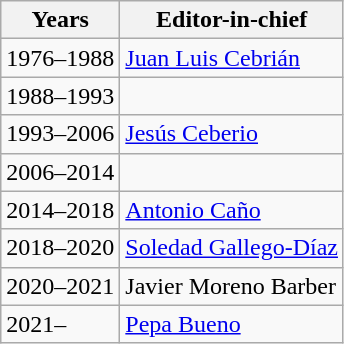<table class="wikitable">
<tr>
<th>Years</th>
<th>Editor-in-chief</th>
</tr>
<tr>
<td>1976–1988</td>
<td><a href='#'>Juan Luis Cebrián</a></td>
</tr>
<tr>
<td>1988–1993</td>
<td></td>
</tr>
<tr>
<td>1993–2006</td>
<td><a href='#'>Jesús Ceberio</a></td>
</tr>
<tr>
<td>2006–2014</td>
<td></td>
</tr>
<tr>
<td>2014–2018</td>
<td><a href='#'>Antonio Caño</a></td>
</tr>
<tr>
<td>2018–2020</td>
<td><a href='#'>Soledad Gallego-Díaz</a></td>
</tr>
<tr>
<td>2020–2021</td>
<td>Javier Moreno Barber</td>
</tr>
<tr>
<td>2021–</td>
<td><a href='#'>Pepa Bueno</a></td>
</tr>
</table>
